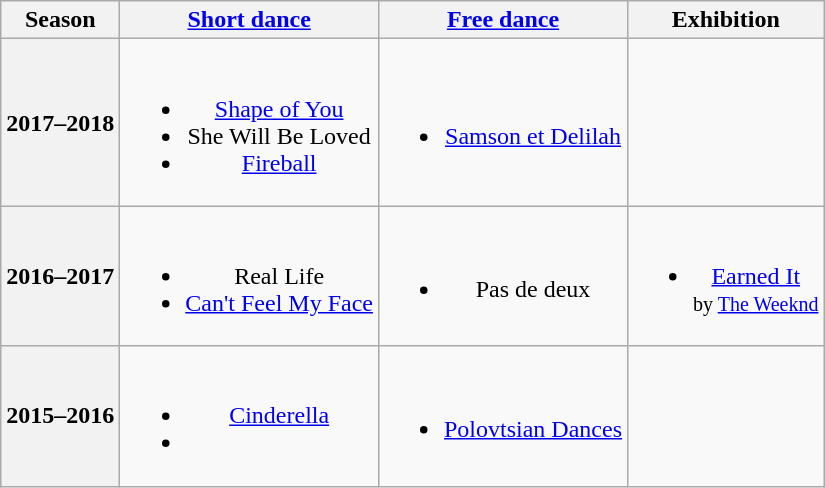<table class="wikitable" style="text-align:center">
<tr>
<th>Season</th>
<th><a href='#'>Short dance</a></th>
<th><a href='#'>Free dance</a></th>
<th>Exhibition</th>
</tr>
<tr>
<th>2017–2018 <br></th>
<td><br><ul><li><a href='#'>Shape of You</a> <br></li><li>She Will Be Loved <br> </li><li><a href='#'>Fireball</a> <br></li></ul></td>
<td><br><ul><li><a href='#'>Samson et Delilah</a> <br> </li></ul></td>
<td></td>
</tr>
<tr>
<th>2016–2017 <br> </th>
<td><br><ul><li> Real Life <br></li><li> <a href='#'>Can't Feel My Face</a> <br></li></ul></td>
<td><br><ul><li>Pas de deux <br></li></ul></td>
<td><br><ul><li><a href='#'>Earned It</a><br><small>by <a href='#'>The Weeknd</a></small></li></ul></td>
</tr>
<tr>
<th>2015–2016 <br> </th>
<td><br><ul><li> <a href='#'>Cinderella</a> <br></li><li></li></ul></td>
<td><br><ul><li><a href='#'>Polovtsian Dances</a> <br></li></ul></td>
<td></td>
</tr>
</table>
